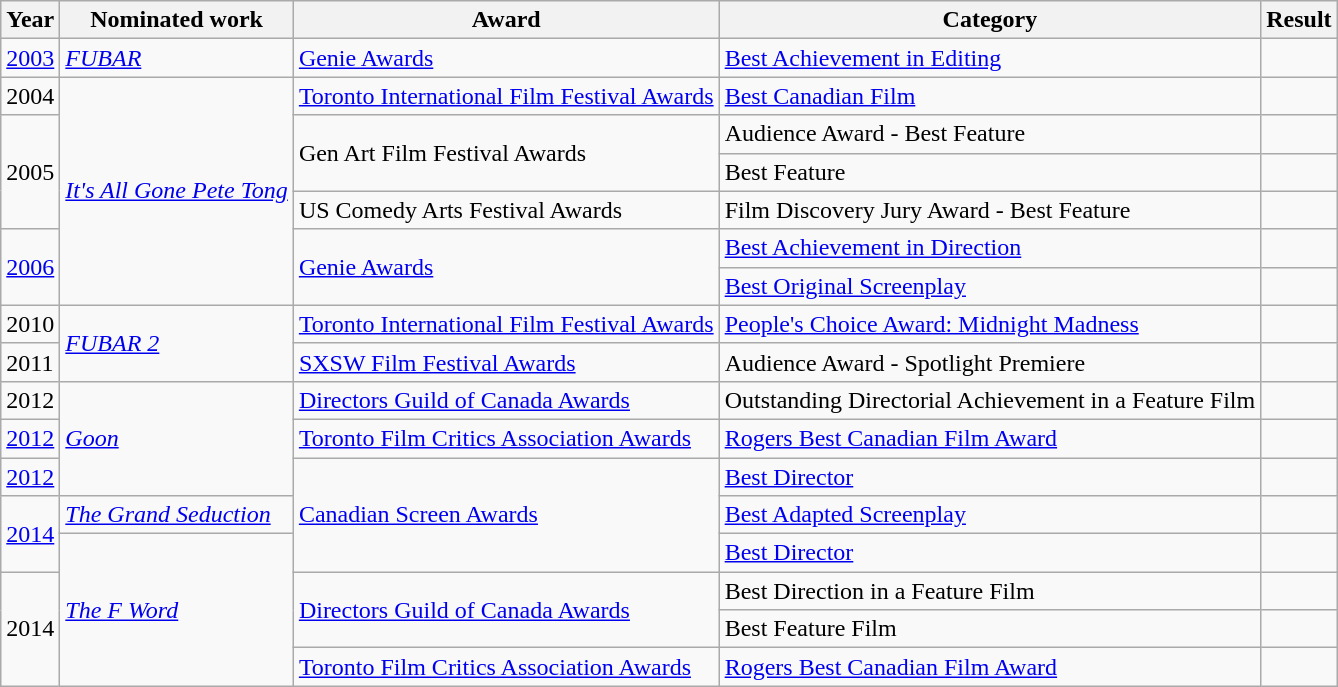<table class="wikitable">
<tr>
<th style="text-align:center;">Year</th>
<th style="text-align:center;">Nominated work</th>
<th style="text-align:center;">Award</th>
<th style="text-align:center;">Category</th>
<th style="text-align:center;">Result</th>
</tr>
<tr>
<td><a href='#'>2003</a></td>
<td><em><a href='#'>FUBAR</a></em></td>
<td><a href='#'>Genie Awards</a></td>
<td><a href='#'>Best Achievement in Editing</a></td>
<td></td>
</tr>
<tr>
<td>2004</td>
<td rowspan=6><em><a href='#'>It's All Gone Pete Tong</a></em></td>
<td><a href='#'>Toronto International Film Festival Awards</a></td>
<td><a href='#'>Best Canadian Film</a></td>
<td></td>
</tr>
<tr>
<td rowspan=3>2005</td>
<td rowspan=2>Gen Art Film Festival Awards</td>
<td>Audience Award - Best Feature</td>
<td></td>
</tr>
<tr>
<td>Best Feature</td>
<td></td>
</tr>
<tr>
<td>US Comedy Arts Festival Awards</td>
<td>Film Discovery Jury Award - Best Feature</td>
<td></td>
</tr>
<tr>
<td rowspan=2><a href='#'>2006</a></td>
<td rowspan=2><a href='#'>Genie Awards</a></td>
<td><a href='#'>Best Achievement in Direction</a></td>
<td></td>
</tr>
<tr>
<td><a href='#'>Best Original Screenplay</a></td>
<td></td>
</tr>
<tr>
<td>2010</td>
<td rowspan=2><em><a href='#'>FUBAR 2</a></em></td>
<td><a href='#'>Toronto International Film Festival Awards</a></td>
<td><a href='#'>People's Choice Award: Midnight Madness</a></td>
<td></td>
</tr>
<tr>
<td>2011</td>
<td><a href='#'>SXSW Film Festival Awards</a></td>
<td>Audience Award - Spotlight Premiere</td>
<td></td>
</tr>
<tr>
<td>2012</td>
<td rowspan=3><em><a href='#'>Goon</a></em></td>
<td><a href='#'>Directors Guild of Canada Awards</a></td>
<td>Outstanding Directorial Achievement in a Feature Film</td>
<td></td>
</tr>
<tr>
<td><a href='#'>2012</a></td>
<td><a href='#'>Toronto Film Critics Association Awards</a></td>
<td><a href='#'>Rogers Best Canadian Film Award</a></td>
<td></td>
</tr>
<tr>
<td><a href='#'>2012</a></td>
<td rowspan=3><a href='#'>Canadian Screen Awards</a></td>
<td><a href='#'>Best Director</a></td>
<td></td>
</tr>
<tr>
<td rowspan=2><a href='#'>2014</a></td>
<td><em><a href='#'>The Grand Seduction</a></em></td>
<td><a href='#'>Best Adapted Screenplay</a></td>
<td></td>
</tr>
<tr>
<td rowspan=4><em><a href='#'>The F Word</a></em></td>
<td><a href='#'>Best Director</a></td>
<td></td>
</tr>
<tr>
<td rowspan=3>2014</td>
<td rowspan=2><a href='#'>Directors Guild of Canada Awards</a></td>
<td>Best Direction in a Feature Film</td>
<td></td>
</tr>
<tr>
<td>Best Feature Film</td>
<td></td>
</tr>
<tr>
<td><a href='#'>Toronto Film Critics Association Awards</a></td>
<td><a href='#'>Rogers Best Canadian Film Award</a></td>
<td></td>
</tr>
</table>
